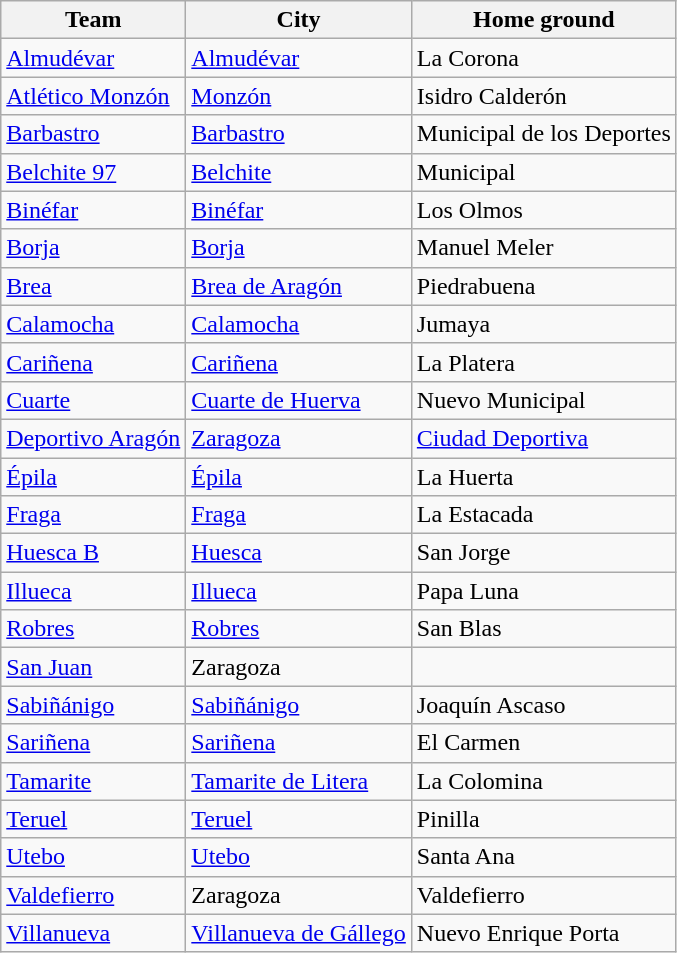<table class="wikitable sortable">
<tr>
<th>Team</th>
<th>City</th>
<th>Home ground</th>
</tr>
<tr>
<td><a href='#'>Almudévar</a></td>
<td><a href='#'>Almudévar</a></td>
<td>La Corona</td>
</tr>
<tr>
<td><a href='#'>Atlético Monzón</a></td>
<td><a href='#'>Monzón</a></td>
<td>Isidro Calderón</td>
</tr>
<tr>
<td><a href='#'>Barbastro</a></td>
<td><a href='#'>Barbastro</a></td>
<td>Municipal de los Deportes</td>
</tr>
<tr>
<td><a href='#'>Belchite 97</a></td>
<td><a href='#'>Belchite</a></td>
<td>Municipal</td>
</tr>
<tr>
<td><a href='#'>Binéfar</a></td>
<td><a href='#'>Binéfar</a></td>
<td>Los Olmos</td>
</tr>
<tr>
<td><a href='#'>Borja</a></td>
<td><a href='#'>Borja</a></td>
<td>Manuel Meler</td>
</tr>
<tr>
<td><a href='#'>Brea</a></td>
<td><a href='#'>Brea de Aragón</a></td>
<td>Piedrabuena</td>
</tr>
<tr>
<td><a href='#'>Calamocha</a></td>
<td><a href='#'>Calamocha</a></td>
<td>Jumaya</td>
</tr>
<tr>
<td><a href='#'>Cariñena</a></td>
<td><a href='#'>Cariñena</a></td>
<td>La Platera</td>
</tr>
<tr>
<td><a href='#'>Cuarte</a></td>
<td><a href='#'>Cuarte de Huerva</a></td>
<td>Nuevo Municipal</td>
</tr>
<tr>
<td><a href='#'>Deportivo Aragón</a></td>
<td><a href='#'>Zaragoza</a></td>
<td><a href='#'>Ciudad Deportiva</a></td>
</tr>
<tr>
<td><a href='#'>Épila</a></td>
<td><a href='#'>Épila</a></td>
<td>La Huerta</td>
</tr>
<tr>
<td><a href='#'>Fraga</a></td>
<td><a href='#'>Fraga</a></td>
<td>La Estacada</td>
</tr>
<tr>
<td><a href='#'>Huesca B</a></td>
<td><a href='#'>Huesca</a></td>
<td>San Jorge</td>
</tr>
<tr>
<td><a href='#'>Illueca</a></td>
<td><a href='#'>Illueca</a></td>
<td>Papa Luna</td>
</tr>
<tr>
<td><a href='#'>Robres</a></td>
<td><a href='#'>Robres</a></td>
<td>San Blas</td>
</tr>
<tr>
<td><a href='#'>San Juan</a></td>
<td>Zaragoza</td>
<td></td>
</tr>
<tr>
<td><a href='#'>Sabiñánigo</a></td>
<td><a href='#'>Sabiñánigo</a></td>
<td>Joaquín Ascaso</td>
</tr>
<tr>
<td><a href='#'>Sariñena</a></td>
<td><a href='#'>Sariñena</a></td>
<td>El Carmen</td>
</tr>
<tr>
<td><a href='#'>Tamarite</a></td>
<td><a href='#'>Tamarite de Litera</a></td>
<td>La Colomina</td>
</tr>
<tr>
<td><a href='#'>Teruel</a></td>
<td><a href='#'>Teruel</a></td>
<td>Pinilla</td>
</tr>
<tr>
<td><a href='#'>Utebo</a></td>
<td><a href='#'>Utebo</a></td>
<td>Santa Ana</td>
</tr>
<tr>
<td><a href='#'>Valdefierro</a></td>
<td>Zaragoza</td>
<td>Valdefierro</td>
</tr>
<tr>
<td><a href='#'>Villanueva</a></td>
<td><a href='#'>Villanueva de Gállego</a></td>
<td>Nuevo Enrique Porta</td>
</tr>
</table>
